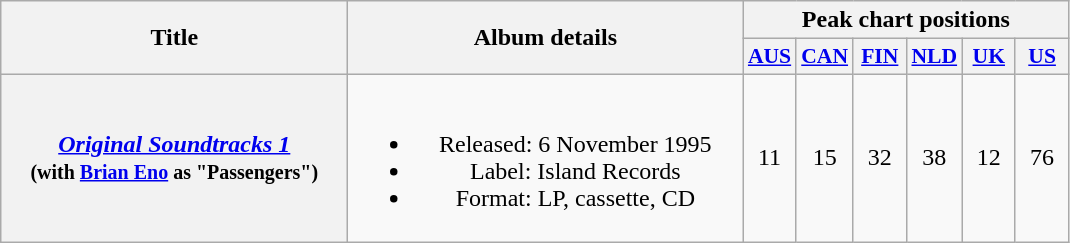<table class="wikitable plainrowheaders" style="text-align:center;">
<tr>
<th scope="col" rowspan="2" style="width:14em;">Title</th>
<th scope="col" rowspan="2" style="width:16em;">Album details</th>
<th scope="col" colspan="6">Peak chart positions</th>
</tr>
<tr>
<th scope="col" style="width:2em;font-size:90%;"><a href='#'>AUS</a><br></th>
<th scope="col" style="width:2em;font-size:90%;"><a href='#'>CAN</a><br></th>
<th scope="col" style="width:2em;font-size:90%;"><a href='#'>FIN</a><br></th>
<th scope="col" style="width:2em;font-size:90%;"><a href='#'>NLD</a><br></th>
<th scope="col" style="width:2em;font-size:90%;"><a href='#'>UK</a><br></th>
<th scope="col" style="width:2em;font-size:90%;"><a href='#'>US</a><br></th>
</tr>
<tr>
<th scope="row"><em><a href='#'>Original Soundtracks 1</a></em><br><small>(with <a href='#'>Brian Eno</a> as "Passengers")</small></th>
<td><br><ul><li>Released: 6 November 1995</li><li>Label: Island Records</li><li>Format: LP, cassette, CD</li></ul></td>
<td>11</td>
<td>15</td>
<td>32</td>
<td>38</td>
<td>12</td>
<td>76</td>
</tr>
</table>
